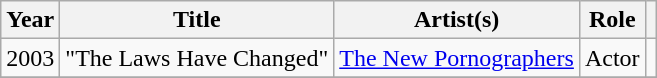<table class="wikitable">
<tr>
<th>Year</th>
<th>Title</th>
<th>Artist(s)</th>
<th>Role</th>
<th></th>
</tr>
<tr>
<td>2003</td>
<td>"The Laws Have Changed"</td>
<td><a href='#'>The New Pornographers</a></td>
<td>Actor</td>
<td style="text-align:center;"></td>
</tr>
<tr>
</tr>
</table>
